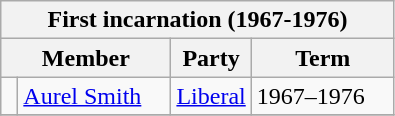<table class="wikitable">
<tr>
<th colspan="4">First incarnation (1967-1976)</th>
</tr>
<tr>
<th colspan="2">Member</th>
<th>Party</th>
<th>Term</th>
</tr>
<tr>
<td> </td>
<td><a href='#'>Aurel Smith</a>    </td>
<td><a href='#'>Liberal</a></td>
<td>1967–1976    </td>
</tr>
<tr>
</tr>
</table>
